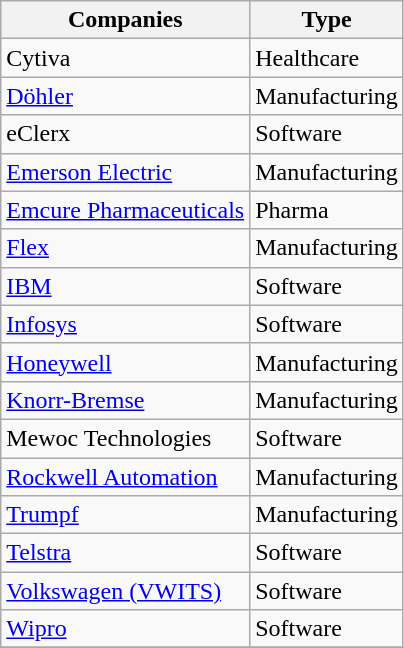<table class="wikitable sortable" border="1">
<tr>
<th>Companies</th>
<th>Type</th>
</tr>
<tr>
<td>Cytiva</td>
<td>Healthcare</td>
</tr>
<tr>
<td><a href='#'>Döhler</a></td>
<td>Manufacturing</td>
</tr>
<tr>
<td>eClerx</td>
<td>Software</td>
</tr>
<tr>
<td><a href='#'>Emerson Electric</a></td>
<td>Manufacturing</td>
</tr>
<tr>
<td><a href='#'>Emcure Pharmaceuticals</a></td>
<td>Pharma</td>
</tr>
<tr>
<td><a href='#'>Flex</a></td>
<td>Manufacturing</td>
</tr>
<tr>
<td><a href='#'>IBM</a></td>
<td>Software</td>
</tr>
<tr>
<td><a href='#'>Infosys</a></td>
<td>Software</td>
</tr>
<tr>
<td><a href='#'>Honeywell</a></td>
<td>Manufacturing</td>
</tr>
<tr>
<td><a href='#'>Knorr-Bremse</a></td>
<td>Manufacturing</td>
</tr>
<tr>
<td>Mewoc Technologies</td>
<td>Software</td>
</tr>
<tr>
<td><a href='#'>Rockwell Automation</a></td>
<td>Manufacturing</td>
</tr>
<tr>
<td><a href='#'>Trumpf</a></td>
<td>Manufacturing</td>
</tr>
<tr>
<td><a href='#'>Telstra</a></td>
<td>Software</td>
</tr>
<tr>
<td><a href='#'>Volkswagen (VWITS)</a></td>
<td>Software</td>
</tr>
<tr>
<td><a href='#'>Wipro</a></td>
<td>Software</td>
</tr>
<tr>
</tr>
</table>
